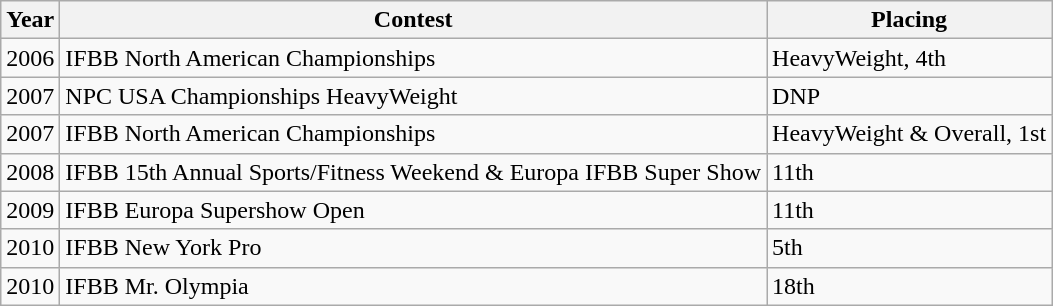<table class="wikitable">
<tr>
<th>Year</th>
<th>Contest</th>
<th>Placing</th>
</tr>
<tr>
<td>2006</td>
<td>IFBB North American Championships</td>
<td>HeavyWeight, 4th</td>
</tr>
<tr>
<td>2007</td>
<td>NPC USA Championships	HeavyWeight</td>
<td>DNP</td>
</tr>
<tr>
<td>2007</td>
<td>IFBB North American Championships</td>
<td>HeavyWeight & Overall, 1st</td>
</tr>
<tr>
<td>2008</td>
<td>IFBB 15th Annual Sports/Fitness Weekend & Europa IFBB Super Show</td>
<td>11th</td>
</tr>
<tr>
<td>2009</td>
<td>IFBB Europa Supershow Open</td>
<td>11th</td>
</tr>
<tr>
<td>2010</td>
<td>IFBB New York Pro</td>
<td>5th</td>
</tr>
<tr>
<td>2010</td>
<td>IFBB Mr. Olympia</td>
<td>18th</td>
</tr>
</table>
